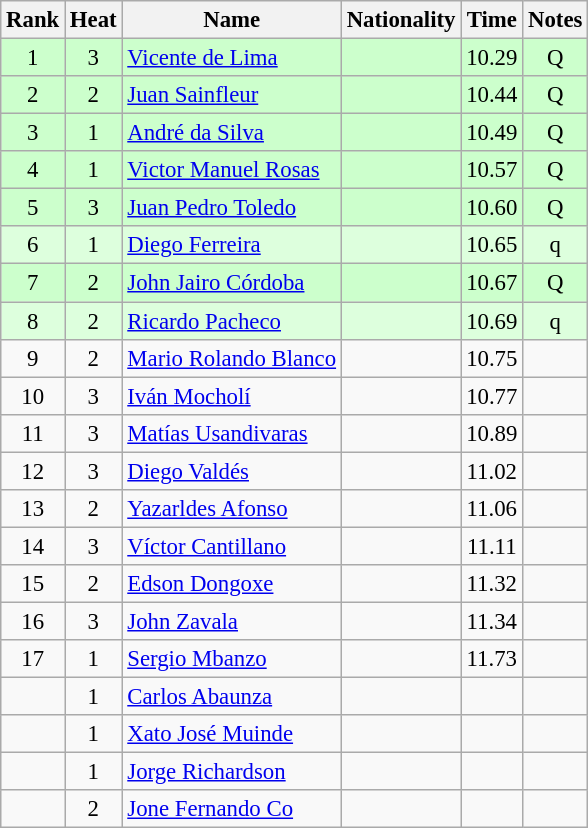<table class="wikitable sortable" style="text-align:center;font-size:95%">
<tr>
<th>Rank</th>
<th>Heat</th>
<th>Name</th>
<th>Nationality</th>
<th>Time</th>
<th>Notes</th>
</tr>
<tr bgcolor=ccffcc>
<td>1</td>
<td>3</td>
<td align=left><a href='#'>Vicente de Lima</a></td>
<td align=left></td>
<td>10.29</td>
<td>Q</td>
</tr>
<tr bgcolor=ccffcc>
<td>2</td>
<td>2</td>
<td align=left><a href='#'>Juan Sainfleur</a></td>
<td align=left></td>
<td>10.44</td>
<td>Q</td>
</tr>
<tr bgcolor=ccffcc>
<td>3</td>
<td>1</td>
<td align=left><a href='#'>André da Silva</a></td>
<td align=left></td>
<td>10.49</td>
<td>Q</td>
</tr>
<tr bgcolor=ccffcc>
<td>4</td>
<td>1</td>
<td align=left><a href='#'>Victor Manuel Rosas</a></td>
<td align=left></td>
<td>10.57</td>
<td>Q</td>
</tr>
<tr bgcolor=ccffcc>
<td>5</td>
<td>3</td>
<td align=left><a href='#'>Juan Pedro Toledo</a></td>
<td align=left></td>
<td>10.60</td>
<td>Q</td>
</tr>
<tr bgcolor=ddffdd>
<td>6</td>
<td>1</td>
<td align=left><a href='#'>Diego Ferreira</a></td>
<td align=left></td>
<td>10.65</td>
<td>q</td>
</tr>
<tr bgcolor=ccffcc>
<td>7</td>
<td>2</td>
<td align=left><a href='#'>John Jairo Córdoba</a></td>
<td align=left></td>
<td>10.67</td>
<td>Q</td>
</tr>
<tr bgcolor=ddffdd>
<td>8</td>
<td>2</td>
<td align=left><a href='#'>Ricardo Pacheco</a></td>
<td align=left></td>
<td>10.69</td>
<td>q</td>
</tr>
<tr>
<td>9</td>
<td>2</td>
<td align=left><a href='#'>Mario Rolando Blanco</a></td>
<td align=left></td>
<td>10.75</td>
<td></td>
</tr>
<tr>
<td>10</td>
<td>3</td>
<td align=left><a href='#'>Iván Mocholí</a></td>
<td align=left></td>
<td>10.77</td>
<td></td>
</tr>
<tr>
<td>11</td>
<td>3</td>
<td align=left><a href='#'>Matías Usandivaras</a></td>
<td align=left></td>
<td>10.89</td>
<td></td>
</tr>
<tr>
<td>12</td>
<td>3</td>
<td align=left><a href='#'>Diego Valdés</a></td>
<td align=left></td>
<td>11.02</td>
<td></td>
</tr>
<tr>
<td>13</td>
<td>2</td>
<td align=left><a href='#'>Yazarldes Afonso</a></td>
<td align=left></td>
<td>11.06</td>
<td></td>
</tr>
<tr>
<td>14</td>
<td>3</td>
<td align=left><a href='#'>Víctor Cantillano</a></td>
<td align=left></td>
<td>11.11</td>
<td></td>
</tr>
<tr>
<td>15</td>
<td>2</td>
<td align=left><a href='#'>Edson Dongoxe</a></td>
<td align=left></td>
<td>11.32</td>
<td></td>
</tr>
<tr>
<td>16</td>
<td>3</td>
<td align=left><a href='#'>John Zavala</a></td>
<td align=left></td>
<td>11.34</td>
<td></td>
</tr>
<tr>
<td>17</td>
<td>1</td>
<td align=left><a href='#'>Sergio Mbanzo</a></td>
<td align=left></td>
<td>11.73</td>
<td></td>
</tr>
<tr>
<td></td>
<td>1</td>
<td align=left><a href='#'>Carlos Abaunza</a></td>
<td align=left></td>
<td></td>
<td></td>
</tr>
<tr>
<td></td>
<td>1</td>
<td align=left><a href='#'>Xato José Muinde</a></td>
<td align=left></td>
<td></td>
<td></td>
</tr>
<tr>
<td></td>
<td>1</td>
<td align=left><a href='#'>Jorge Richardson</a></td>
<td align=left></td>
<td></td>
<td></td>
</tr>
<tr>
<td></td>
<td>2</td>
<td align=left><a href='#'>Jone Fernando Co</a></td>
<td align=left></td>
<td></td>
<td></td>
</tr>
</table>
